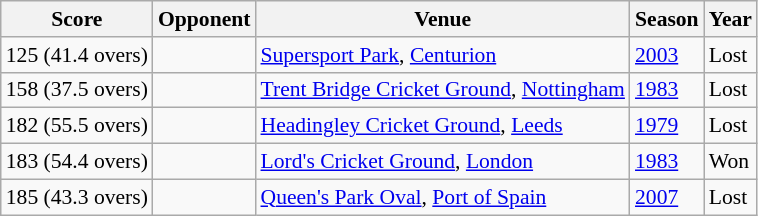<table class="wikitable"style="font-size: 90%">
<tr>
<th>Score</th>
<th>Opponent</th>
<th>Venue</th>
<th>Season</th>
<th>Year</th>
</tr>
<tr>
<td>125 (41.4 overs)</td>
<td></td>
<td><a href='#'>Supersport Park</a>, <a href='#'>Centurion</a></td>
<td><a href='#'>2003</a></td>
<td>Lost</td>
</tr>
<tr>
<td>158 (37.5 overs)</td>
<td></td>
<td><a href='#'>Trent Bridge Cricket Ground</a>, <a href='#'>Nottingham</a></td>
<td><a href='#'>1983</a></td>
<td>Lost</td>
</tr>
<tr>
<td>182 (55.5 overs)</td>
<td></td>
<td><a href='#'>Headingley Cricket Ground</a>, <a href='#'>Leeds</a></td>
<td><a href='#'>1979</a></td>
<td>Lost</td>
</tr>
<tr>
<td>183 (54.4 overs)</td>
<td></td>
<td><a href='#'>Lord's Cricket Ground</a>, <a href='#'>London</a></td>
<td><a href='#'>1983</a></td>
<td>Won</td>
</tr>
<tr>
<td>185 (43.3 overs)</td>
<td></td>
<td><a href='#'>Queen's Park Oval</a>, <a href='#'>Port of Spain</a></td>
<td><a href='#'>2007</a></td>
<td>Lost</td>
</tr>
</table>
